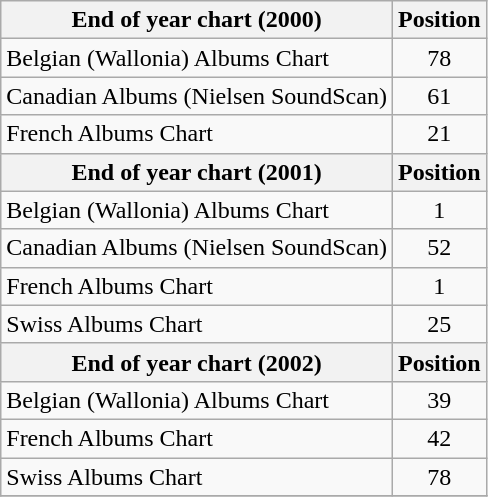<table class="wikitable plainrowheaders">
<tr>
<th align="left">End of year chart (2000)</th>
<th align="center">Position</th>
</tr>
<tr>
<td align="left">Belgian (Wallonia) Albums Chart</td>
<td align="center">78</td>
</tr>
<tr>
<td>Canadian Albums (Nielsen SoundScan)</td>
<td align="center">61</td>
</tr>
<tr>
<td align="left">French Albums Chart</td>
<td align="center">21</td>
</tr>
<tr>
<th align="left">End of year chart (2001)</th>
<th align="center">Position</th>
</tr>
<tr>
<td align="left">Belgian (Wallonia) Albums Chart</td>
<td align="center">1</td>
</tr>
<tr>
<td>Canadian Albums (Nielsen SoundScan)</td>
<td align="center">52</td>
</tr>
<tr>
<td align="left">French Albums Chart</td>
<td align="center">1</td>
</tr>
<tr>
<td align="left">Swiss Albums Chart</td>
<td align="center">25</td>
</tr>
<tr>
<th align="left">End of year chart (2002)</th>
<th align="center">Position</th>
</tr>
<tr>
<td align="left">Belgian (Wallonia) Albums Chart</td>
<td align="center">39</td>
</tr>
<tr>
<td align="left">French Albums Chart</td>
<td align="center">42</td>
</tr>
<tr>
<td align="left">Swiss Albums Chart</td>
<td align="center">78</td>
</tr>
<tr>
</tr>
</table>
